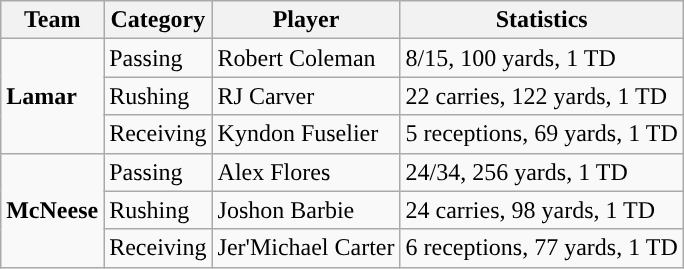<table class="wikitable" style="float: right;">
<tr>
<th>Team</th>
<th>Category</th>
<th>Player</th>
<th>Statistics</th>
</tr>
<tr>
<td rowspan=3><strong>Lamar</strong></td>
<td>Passing</td>
<td>Robert Coleman</td>
<td>8/15, 100 yards, 1 TD</td>
</tr>
<tr>
<td>Rushing</td>
<td>RJ Carver</td>
<td>22 carries, 122 yards, 1 TD</td>
</tr>
<tr>
<td>Receiving</td>
<td>Kyndon Fuselier</td>
<td>5 receptions, 69 yards, 1 TD</td>
</tr>
<tr>
<td rowspan=3><strong>McNeese</strong></td>
<td>Passing</td>
<td>Alex Flores</td>
<td>24/34, 256 yards, 1 TD</td>
</tr>
<tr>
<td>Rushing</td>
<td>Joshon Barbie</td>
<td>24 carries, 98 yards, 1 TD</td>
</tr>
<tr>
<td>Receiving</td>
<td>Jer'Michael Carter</td>
<td>6 receptions, 77 yards, 1 TD</td>
</tr>
</table>
